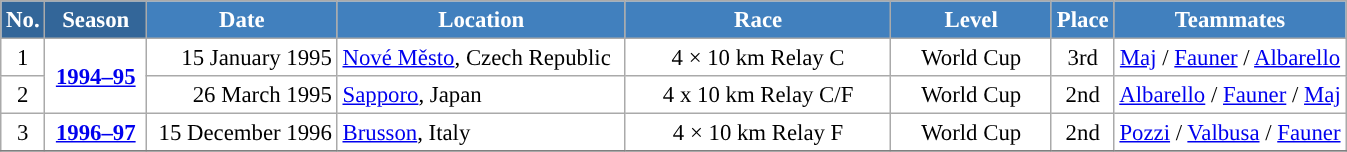<table class="wikitable sortable" style="font-size:95%; text-align:center; border:grey solid 1px; border-collapse:collapse; background:#ffffff;">
<tr style="background:#efefef;">
<th style="background-color:#369; color:white;">No.</th>
<th style="background-color:#369; color:white;">Season</th>
<th style="background-color:#4180be; color:white; width:120px;">Date</th>
<th style="background-color:#4180be; color:white; width:185px;">Location</th>
<th style="background-color:#4180be; color:white; width:170px;">Race</th>
<th style="background-color:#4180be; color:white; width:100px;">Level</th>
<th style="background-color:#4180be; color:white;">Place</th>
<th style="background-color:#4180be; color:white;">Teammates</th>
</tr>
<tr>
<td align=center>1</td>
<td rowspan=2 align=center><strong> <a href='#'>1994–95</a> </strong></td>
<td align=right>15 January 1995</td>
<td align=left> <a href='#'>Nové Město</a>, Czech Republic</td>
<td>4 × 10 km Relay C</td>
<td>World Cup</td>
<td>3rd</td>
<td><a href='#'>Maj</a> / <a href='#'>Fauner</a> / <a href='#'>Albarello</a></td>
</tr>
<tr>
<td align=center>2</td>
<td align=right>26 March 1995</td>
<td align=left> <a href='#'>Sapporo</a>, Japan</td>
<td>4 x 10 km Relay C/F</td>
<td>World Cup</td>
<td>2nd</td>
<td><a href='#'>Albarello</a> / <a href='#'>Fauner</a> / <a href='#'>Maj</a></td>
</tr>
<tr>
<td align=center>3</td>
<td rowspan=1 align=center><strong> <a href='#'>1996–97</a> </strong></td>
<td align=right>15 December 1996</td>
<td align=left> <a href='#'>Brusson</a>, Italy</td>
<td>4 × 10 km Relay F</td>
<td>World Cup</td>
<td>2nd</td>
<td><a href='#'>Pozzi</a> / <a href='#'>Valbusa</a> / <a href='#'>Fauner</a></td>
</tr>
<tr>
</tr>
</table>
